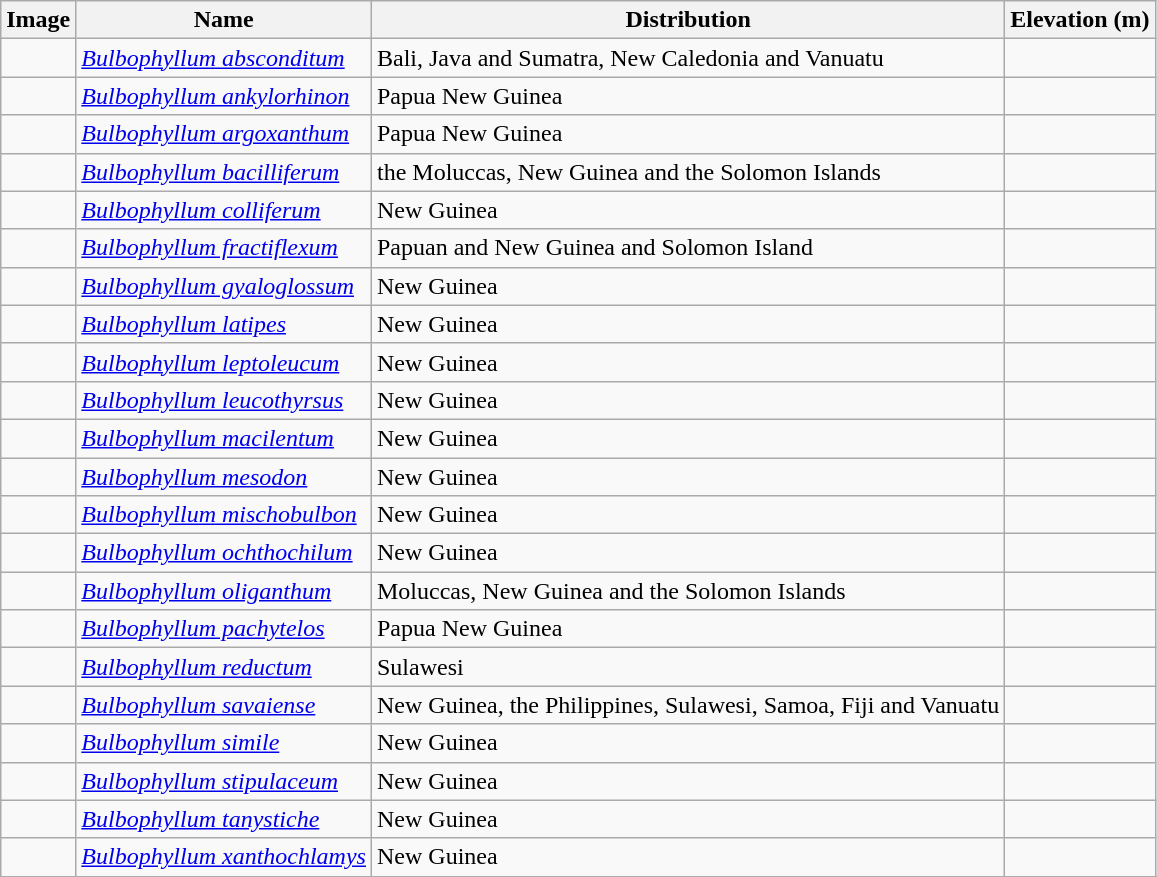<table class="wikitable collapsible">
<tr>
<th>Image</th>
<th>Name</th>
<th>Distribution</th>
<th>Elevation (m)</th>
</tr>
<tr>
<td></td>
<td><em><a href='#'>Bulbophyllum absconditum</a></em> </td>
<td>Bali, Java and Sumatra, New Caledonia and Vanuatu</td>
<td></td>
</tr>
<tr>
<td></td>
<td><em><a href='#'>Bulbophyllum ankylorhinon</a></em> </td>
<td>Papua New Guinea</td>
<td></td>
</tr>
<tr>
<td></td>
<td><em><a href='#'>Bulbophyllum argoxanthum</a></em> </td>
<td>Papua New Guinea</td>
<td></td>
</tr>
<tr>
<td></td>
<td><em><a href='#'>Bulbophyllum bacilliferum</a></em> </td>
<td>the Moluccas, New Guinea and the Solomon Islands</td>
<td></td>
</tr>
<tr>
<td></td>
<td><em><a href='#'>Bulbophyllum colliferum</a></em> </td>
<td>New Guinea</td>
<td></td>
</tr>
<tr>
<td></td>
<td><em><a href='#'>Bulbophyllum fractiflexum</a></em> </td>
<td>Papuan and New Guinea and Solomon Island</td>
<td></td>
</tr>
<tr>
<td></td>
<td><em><a href='#'>Bulbophyllum gyaloglossum</a></em> </td>
<td>New Guinea</td>
<td></td>
</tr>
<tr>
<td></td>
<td><em><a href='#'>Bulbophyllum latipes</a></em> </td>
<td>New Guinea</td>
<td></td>
</tr>
<tr>
<td></td>
<td><em><a href='#'>Bulbophyllum leptoleucum</a></em> </td>
<td>New Guinea</td>
<td></td>
</tr>
<tr>
<td></td>
<td><em><a href='#'>Bulbophyllum leucothyrsus</a></em> </td>
<td>New Guinea</td>
<td></td>
</tr>
<tr>
<td></td>
<td><em><a href='#'>Bulbophyllum macilentum</a></em> </td>
<td>New Guinea</td>
<td></td>
</tr>
<tr>
<td></td>
<td><em><a href='#'>Bulbophyllum mesodon</a></em> </td>
<td>New Guinea</td>
<td></td>
</tr>
<tr>
<td></td>
<td><em><a href='#'>Bulbophyllum mischobulbon</a></em> </td>
<td>New Guinea</td>
<td></td>
</tr>
<tr>
<td></td>
<td><em><a href='#'>Bulbophyllum ochthochilum</a></em> </td>
<td>New Guinea</td>
<td></td>
</tr>
<tr>
<td></td>
<td><em><a href='#'>Bulbophyllum oliganthum</a></em> </td>
<td>Moluccas, New Guinea and the Solomon Islands</td>
<td></td>
</tr>
<tr>
<td></td>
<td><em><a href='#'>Bulbophyllum pachytelos</a></em> </td>
<td>Papua New Guinea</td>
<td></td>
</tr>
<tr>
<td></td>
<td><em><a href='#'>Bulbophyllum reductum</a></em> </td>
<td>Sulawesi</td>
<td></td>
</tr>
<tr>
<td></td>
<td><em><a href='#'>Bulbophyllum savaiense</a></em> </td>
<td>New Guinea, the Philippines, Sulawesi, Samoa, Fiji and Vanuatu</td>
<td></td>
</tr>
<tr>
<td></td>
<td><em><a href='#'>Bulbophyllum simile</a></em> </td>
<td>New Guinea</td>
<td></td>
</tr>
<tr>
<td></td>
<td><em><a href='#'>Bulbophyllum stipulaceum</a></em> </td>
<td>New Guinea</td>
<td></td>
</tr>
<tr>
<td></td>
<td><em><a href='#'>Bulbophyllum tanystiche</a></em> </td>
<td>New Guinea</td>
<td></td>
</tr>
<tr>
<td></td>
<td><em><a href='#'>Bulbophyllum xanthochlamys</a></em> </td>
<td>New Guinea</td>
<td></td>
</tr>
<tr>
</tr>
</table>
